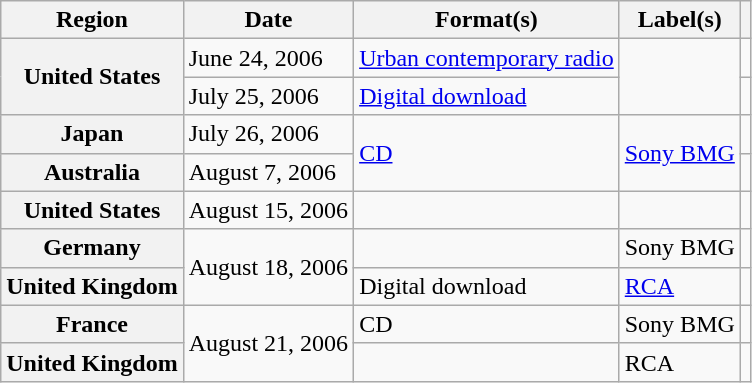<table class="wikitable plainrowheaders">
<tr>
<th scope="col">Region</th>
<th scope="col">Date</th>
<th scope="col">Format(s)</th>
<th scope="col">Label(s)</th>
<th scope="col"></th>
</tr>
<tr>
<th scope="row" rowspan="2">United States</th>
<td>June 24, 2006</td>
<td><a href='#'>Urban contemporary radio</a></td>
<td rowspan="2"></td>
<td align="center"></td>
</tr>
<tr>
<td>July 25, 2006</td>
<td><a href='#'>Digital download</a></td>
<td align="center"></td>
</tr>
<tr>
<th scope="row">Japan</th>
<td>July 26, 2006</td>
<td rowspan="2"><a href='#'>CD</a></td>
<td rowspan="2"><a href='#'>Sony BMG</a></td>
<td></td>
</tr>
<tr>
<th scope="row">Australia</th>
<td>August 7, 2006</td>
<td></td>
</tr>
<tr>
<th scope="row">United States</th>
<td>August 15, 2006</td>
<td></td>
<td></td>
<td align="center"></td>
</tr>
<tr>
<th scope="row">Germany</th>
<td rowspan="2">August 18, 2006</td>
<td></td>
<td>Sony BMG</td>
<td></td>
</tr>
<tr>
<th scope="row">United Kingdom</th>
<td>Digital download </td>
<td><a href='#'>RCA</a></td>
<td align="center"></td>
</tr>
<tr>
<th scope="row">France</th>
<td rowspan="2">August 21, 2006</td>
<td>CD</td>
<td>Sony BMG</td>
<td></td>
</tr>
<tr>
<th scope="row">United Kingdom</th>
<td></td>
<td>RCA</td>
<td align="center"></td>
</tr>
</table>
